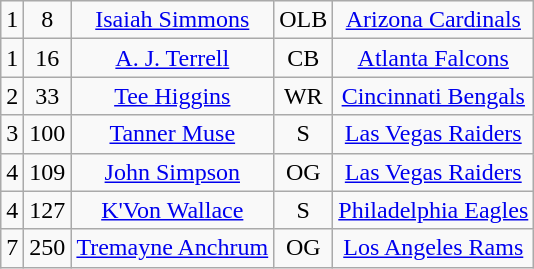<table class="wikitable" style="text-align:center">
<tr>
<td>1</td>
<td>8</td>
<td><a href='#'>Isaiah Simmons</a></td>
<td>OLB</td>
<td><a href='#'>Arizona Cardinals</a></td>
</tr>
<tr>
<td>1</td>
<td>16</td>
<td><a href='#'>A. J. Terrell</a></td>
<td>CB</td>
<td><a href='#'>Atlanta Falcons</a></td>
</tr>
<tr>
<td>2</td>
<td>33</td>
<td><a href='#'>Tee Higgins</a></td>
<td>WR</td>
<td><a href='#'>Cincinnati Bengals</a></td>
</tr>
<tr>
<td>3</td>
<td>100</td>
<td><a href='#'>Tanner Muse</a></td>
<td>S</td>
<td><a href='#'>Las Vegas Raiders</a></td>
</tr>
<tr>
<td>4</td>
<td>109</td>
<td><a href='#'>John Simpson</a></td>
<td>OG</td>
<td><a href='#'>Las Vegas Raiders</a></td>
</tr>
<tr>
<td>4</td>
<td>127</td>
<td><a href='#'>K'Von Wallace</a></td>
<td>S</td>
<td><a href='#'>Philadelphia Eagles</a></td>
</tr>
<tr>
<td>7</td>
<td>250</td>
<td><a href='#'>Tremayne Anchrum</a></td>
<td>OG</td>
<td><a href='#'>Los Angeles Rams</a></td>
</tr>
</table>
